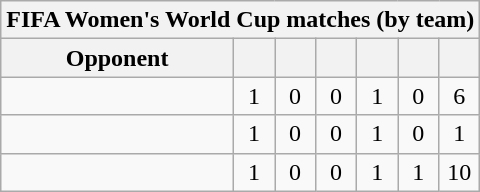<table class="wikitable sortable" style="text-align: center;">
<tr>
<th colspan=7>FIFA Women's World Cup matches (by team)</th>
</tr>
<tr>
<th>Opponent</th>
<th style="width:20px;"></th>
<th style="width:20px;"></th>
<th style="width:20px;"></th>
<th style="width:20px;"></th>
<th style="width:20px;"></th>
<th style="width:20px;"></th>
</tr>
<tr>
<td align="left"></td>
<td>1</td>
<td>0</td>
<td>0</td>
<td>1</td>
<td>0</td>
<td>6</td>
</tr>
<tr>
<td align="left"></td>
<td>1</td>
<td>0</td>
<td>0</td>
<td>1</td>
<td>0</td>
<td>1</td>
</tr>
<tr>
<td align="left"></td>
<td>1</td>
<td>0</td>
<td>0</td>
<td>1</td>
<td>1</td>
<td>10</td>
</tr>
</table>
